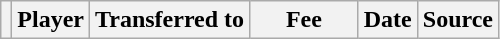<table class="wikitable plainrowheaders sortable">
<tr>
<th></th>
<th scope="col">Player</th>
<th>Transferred to</th>
<th style="width: 65px;">Fee</th>
<th scope="col">Date</th>
<th scope="col">Source</th>
</tr>
</table>
